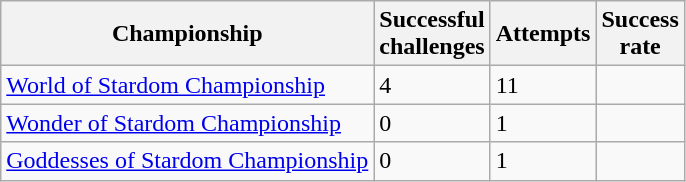<table class="wikitable plainrowheaders sortable">
<tr>
<th scope=col>Championship</th>
<th scope=col>Successful<br>challenges</th>
<th scope=col>Attempts</th>
<th scope=col>Success<br>rate</th>
</tr>
<tr>
<td><a href='#'>World of Stardom Championship</a></td>
<td>4</td>
<td>11</td>
<td></td>
</tr>
<tr>
<td><a href='#'>Wonder of Stardom Championship</a></td>
<td>0</td>
<td>1</td>
<td></td>
</tr>
<tr>
<td><a href='#'>Goddesses of Stardom Championship</a></td>
<td>0</td>
<td>1</td>
<td></td>
</tr>
</table>
